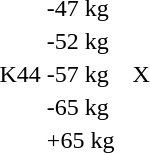<table>
<tr>
<td rowspan="10">K44</td>
<td rowspan="2">-47 kg</td>
<td rowspan="2"></td>
<td rowspan="2"></td>
<td></td>
</tr>
<tr>
<td></td>
</tr>
<tr>
<td rowspan="2">-52 kg</td>
<td rowspan="2"></td>
<td rowspan="2"></td>
<td></td>
</tr>
<tr>
<td></td>
</tr>
<tr>
<td>-57 kg</td>
<td></td>
<td></td>
<td>X</td>
</tr>
<tr>
<td rowspan="2">-65 kg</td>
<td rowspan="2"></td>
<td rowspan="2"></td>
<td></td>
</tr>
<tr>
<td></td>
</tr>
<tr>
<td rowspan="2">+65 kg</td>
<td rowspan="2"></td>
<td rowspan="2"></td>
<td></td>
</tr>
<tr>
<td></td>
</tr>
</table>
